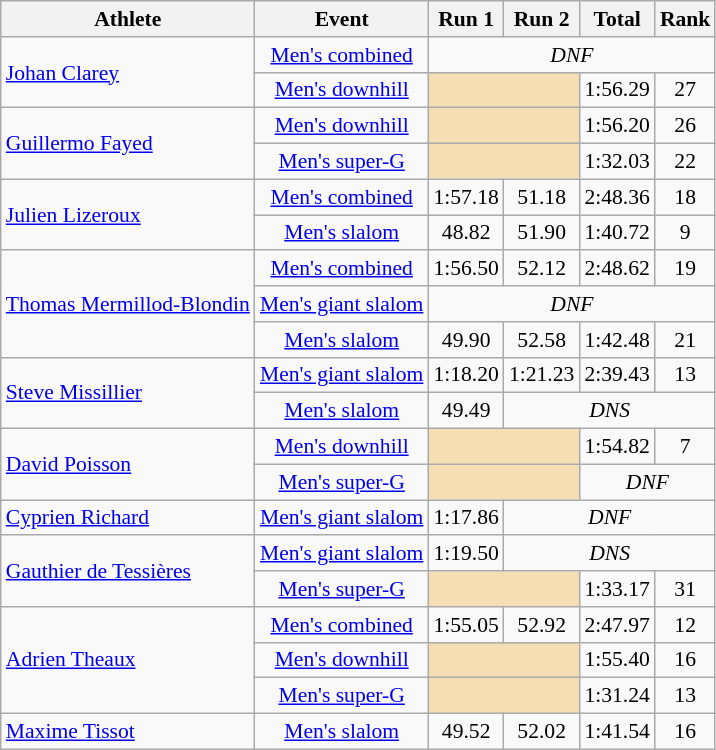<table class="wikitable" style="font-size:90%">
<tr>
<th>Athlete</th>
<th>Event</th>
<th>Run 1</th>
<th>Run 2</th>
<th>Total</th>
<th>Rank</th>
</tr>
<tr>
<td rowspan=2><a href='#'>Johan Clarey</a></td>
<td align="center"><a href='#'>Men's combined</a></td>
<td align=center colspan=4><em>DNF</em></td>
</tr>
<tr>
<td align="center"><a href='#'>Men's downhill</a></td>
<td colspan="2" bgcolor="wheat"></td>
<td align="center">1:56.29</td>
<td align="center">27</td>
</tr>
<tr>
<td rowspan=2><a href='#'>Guillermo Fayed</a></td>
<td align="center"><a href='#'>Men's downhill</a></td>
<td colspan="2" bgcolor="wheat"></td>
<td align="center">1:56.20</td>
<td align="center">26</td>
</tr>
<tr>
<td align="center"><a href='#'>Men's super-G</a></td>
<td colspan="2" bgcolor="wheat"></td>
<td align="center">1:32.03</td>
<td align="center">22</td>
</tr>
<tr>
<td rowspan=2><a href='#'>Julien Lizeroux</a></td>
<td align="center"><a href='#'>Men's combined</a></td>
<td align="center">1:57.18</td>
<td align="center">51.18</td>
<td align="center">2:48.36</td>
<td align="center">18</td>
</tr>
<tr>
<td align="center"><a href='#'>Men's slalom</a></td>
<td align="center">48.82</td>
<td align="center">51.90</td>
<td align="center">1:40.72</td>
<td align="center">9</td>
</tr>
<tr>
<td rowspan=3><a href='#'>Thomas Mermillod-Blondin</a></td>
<td align="center"><a href='#'>Men's combined</a></td>
<td align="center">1:56.50</td>
<td align="center">52.12</td>
<td align="center">2:48.62</td>
<td align="center">19</td>
</tr>
<tr>
<td align="center"><a href='#'>Men's giant slalom</a></td>
<td align=center colspan=4><em>DNF</em></td>
</tr>
<tr>
<td align="center"><a href='#'>Men's slalom</a></td>
<td align="center">49.90</td>
<td align="center">52.58</td>
<td align="center">1:42.48</td>
<td align="center">21</td>
</tr>
<tr>
<td rowspan=2><a href='#'>Steve Missillier</a></td>
<td align="center"><a href='#'>Men's giant slalom</a></td>
<td align="center">1:18.20</td>
<td align="center">1:21.23</td>
<td align="center">2:39.43</td>
<td align="center">13</td>
</tr>
<tr>
<td align="center"><a href='#'>Men's slalom</a></td>
<td align="center">49.49</td>
<td align=center colspan=3><em>DNS</em></td>
</tr>
<tr>
<td rowspan=2><a href='#'>David Poisson</a></td>
<td align="center"><a href='#'>Men's downhill</a></td>
<td colspan="2" bgcolor="wheat"></td>
<td align="center">1:54.82</td>
<td align="center">7</td>
</tr>
<tr>
<td align="center"><a href='#'>Men's super-G</a></td>
<td colspan="2" bgcolor="wheat"></td>
<td align=center colspan=2><em>DNF</em></td>
</tr>
<tr>
<td><a href='#'>Cyprien Richard</a></td>
<td align="center"><a href='#'>Men's giant slalom</a></td>
<td align="center">1:17.86</td>
<td align=center colspan=4><em>DNF</em></td>
</tr>
<tr>
<td rowspan=2><a href='#'>Gauthier de Tessières</a></td>
<td align="center"><a href='#'>Men's giant slalom</a></td>
<td align="center">1:19.50</td>
<td align=center colspan=4><em>DNS</em></td>
</tr>
<tr>
<td align="center"><a href='#'>Men's super-G</a></td>
<td colspan="2" bgcolor="wheat"></td>
<td align="center">1:33.17</td>
<td align="center">31</td>
</tr>
<tr>
<td rowspan=3><a href='#'>Adrien Theaux</a></td>
<td align="center"><a href='#'>Men's combined</a></td>
<td align="center">1:55.05</td>
<td align="center">52.92</td>
<td align="center">2:47.97</td>
<td align="center">12</td>
</tr>
<tr>
<td align="center"><a href='#'>Men's downhill</a></td>
<td colspan="2" bgcolor="wheat"></td>
<td align="center">1:55.40</td>
<td align="center">16</td>
</tr>
<tr>
<td align="center"><a href='#'>Men's super-G</a></td>
<td colspan="2" bgcolor="wheat"></td>
<td align="center">1:31.24</td>
<td align="center">13</td>
</tr>
<tr>
<td><a href='#'>Maxime Tissot</a></td>
<td align="center"><a href='#'>Men's slalom</a></td>
<td align="center">49.52</td>
<td align="center">52.02</td>
<td align="center">1:41.54</td>
<td align="center">16</td>
</tr>
</table>
